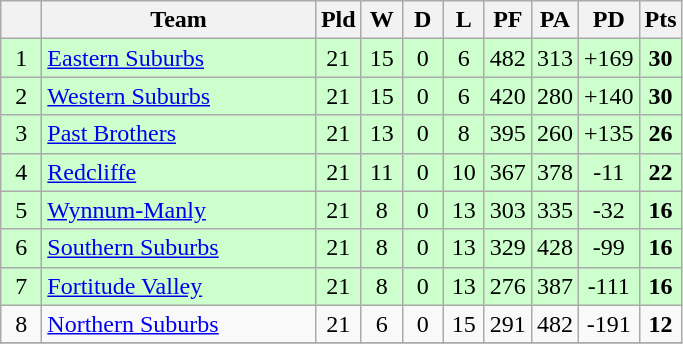<table class="wikitable" style="text-align:center;">
<tr>
<th width=20 abbr="Position×"></th>
<th width=175>Team</th>
<th width=20 abbr="Played">Pld</th>
<th width=20 abbr="Won">W</th>
<th width=20 abbr="Drawn">D</th>
<th width=20 abbr="Lost">L</th>
<th width=20 abbr="Points for">PF</th>
<th width=20 abbr="Points against">PA</th>
<th width=20 abbr="Points difference">PD</th>
<th width=20 abbr="Points">Pts</th>
</tr>
<tr style="background: #ccffcc;">
<td>1</td>
<td style="text-align:left;"> <a href='#'>Eastern Suburbs</a></td>
<td>21</td>
<td>15</td>
<td>0</td>
<td>6</td>
<td>482</td>
<td>313</td>
<td>+169</td>
<td><strong>30</strong></td>
</tr>
<tr style="background: #ccffcc;">
<td>2</td>
<td style="text-align:left;"> <a href='#'>Western Suburbs</a></td>
<td>21</td>
<td>15</td>
<td>0</td>
<td>6</td>
<td>420</td>
<td>280</td>
<td>+140</td>
<td><strong>30</strong></td>
</tr>
<tr style="background: #ccffcc;">
<td>3</td>
<td style="text-align:left;"> <a href='#'>Past Brothers</a></td>
<td>21</td>
<td>13</td>
<td>0</td>
<td>8</td>
<td>395</td>
<td>260</td>
<td>+135</td>
<td><strong>26</strong></td>
</tr>
<tr style="background: #ccffcc;">
<td>4</td>
<td style="text-align:left;"> <a href='#'>Redcliffe</a></td>
<td>21</td>
<td>11</td>
<td>0</td>
<td>10</td>
<td>367</td>
<td>378</td>
<td>-11</td>
<td><strong>22</strong></td>
</tr>
<tr style="background: #ccffcc;">
<td>5</td>
<td style="text-align:left;"> <a href='#'>Wynnum-Manly</a></td>
<td>21</td>
<td>8</td>
<td>0</td>
<td>13</td>
<td>303</td>
<td>335</td>
<td>-32</td>
<td><strong>16</strong></td>
</tr>
<tr style="background: #ccffcc;">
<td>6</td>
<td style="text-align:left;"> <a href='#'>Southern Suburbs</a></td>
<td>21</td>
<td>8</td>
<td>0</td>
<td>13</td>
<td>329</td>
<td>428</td>
<td>-99</td>
<td><strong>16</strong></td>
</tr>
<tr style="background: #ccffcc;">
<td>7</td>
<td style="text-align:left;"> <a href='#'>Fortitude Valley</a></td>
<td>21</td>
<td>8</td>
<td>0</td>
<td>13</td>
<td>276</td>
<td>387</td>
<td>-111</td>
<td><strong>16</strong></td>
</tr>
<tr>
<td>8</td>
<td style="text-align:left;"> <a href='#'>Northern Suburbs</a></td>
<td>21</td>
<td>6</td>
<td>0</td>
<td>15</td>
<td>291</td>
<td>482</td>
<td>-191</td>
<td><strong>12</strong></td>
</tr>
<tr>
</tr>
</table>
